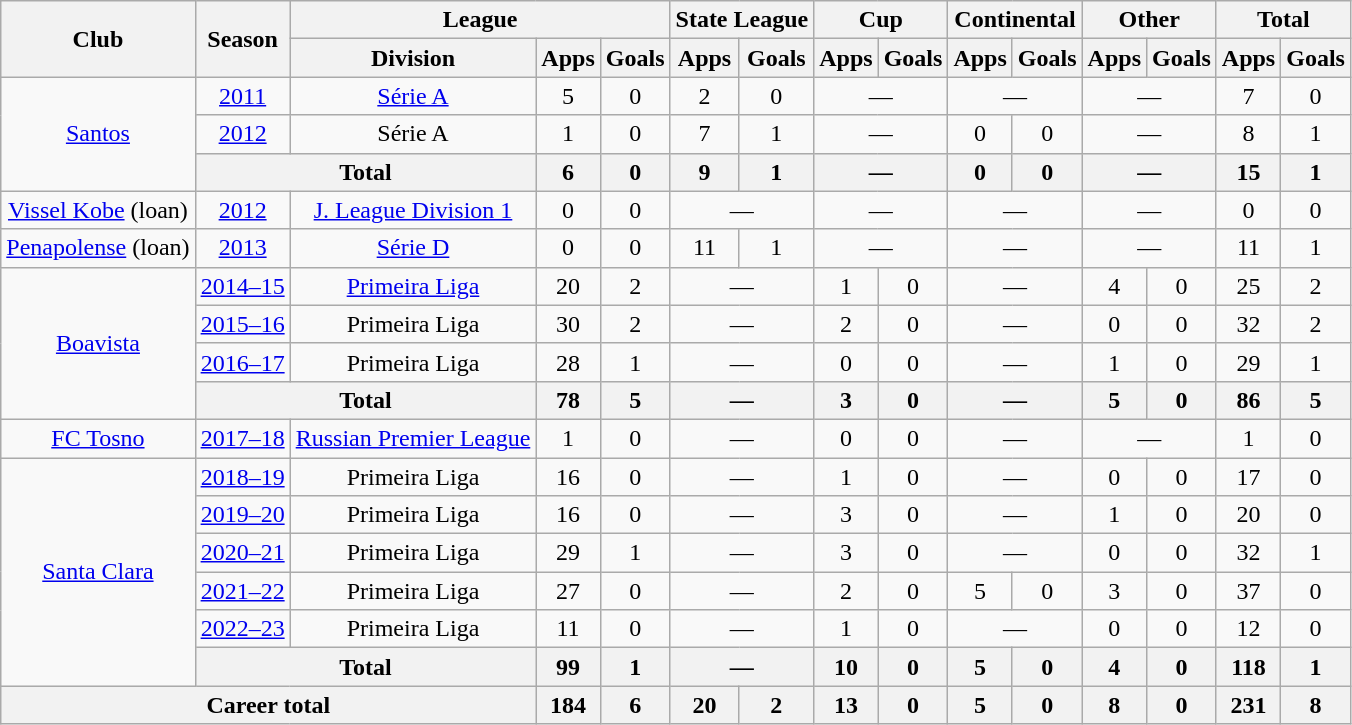<table class="wikitable" style="text-align: center;">
<tr>
<th rowspan="2">Club</th>
<th rowspan="2">Season</th>
<th colspan="3">League</th>
<th colspan="2">State League</th>
<th colspan="2">Cup</th>
<th colspan="2">Continental</th>
<th colspan="2">Other</th>
<th colspan="2">Total</th>
</tr>
<tr>
<th>Division</th>
<th>Apps</th>
<th>Goals</th>
<th>Apps</th>
<th>Goals</th>
<th>Apps</th>
<th>Goals</th>
<th>Apps</th>
<th>Goals</th>
<th>Apps</th>
<th>Goals</th>
<th>Apps</th>
<th>Goals</th>
</tr>
<tr>
<td rowspan="3" valign="center"><a href='#'>Santos</a></td>
<td><a href='#'>2011</a></td>
<td><a href='#'>Série A</a></td>
<td>5</td>
<td>0</td>
<td>2</td>
<td>0</td>
<td colspan="2">—</td>
<td colspan="2">—</td>
<td colspan="2">—</td>
<td>7</td>
<td>0</td>
</tr>
<tr>
<td><a href='#'>2012</a></td>
<td>Série A</td>
<td>1</td>
<td>0</td>
<td>7</td>
<td>1</td>
<td colspan="2">—</td>
<td>0</td>
<td>0</td>
<td colspan="2">—</td>
<td>8</td>
<td>1</td>
</tr>
<tr>
<th colspan="2">Total</th>
<th>6</th>
<th>0</th>
<th>9</th>
<th>1</th>
<th colspan="2">—</th>
<th>0</th>
<th>0</th>
<th colspan="2">—</th>
<th>15</th>
<th>1</th>
</tr>
<tr>
<td valign="center"><a href='#'>Vissel Kobe</a> (loan)</td>
<td><a href='#'>2012</a></td>
<td><a href='#'>J. League Division 1</a></td>
<td>0</td>
<td>0</td>
<td colspan="2">—</td>
<td colspan="2">—</td>
<td colspan="2">—</td>
<td colspan="2">—</td>
<td>0</td>
<td>0</td>
</tr>
<tr>
<td valign="center"><a href='#'>Penapolense</a> (loan)</td>
<td><a href='#'>2013</a></td>
<td><a href='#'>Série D</a></td>
<td>0</td>
<td>0</td>
<td>11</td>
<td>1</td>
<td colspan="2">—</td>
<td colspan="2">—</td>
<td colspan="2">—</td>
<td>11</td>
<td>1</td>
</tr>
<tr>
<td rowspan="4" valign="center"><a href='#'>Boavista</a></td>
<td><a href='#'>2014–15</a></td>
<td><a href='#'>Primeira Liga</a></td>
<td>20</td>
<td>2</td>
<td colspan="2">—</td>
<td>1</td>
<td>0</td>
<td colspan="2">—</td>
<td>4</td>
<td>0</td>
<td>25</td>
<td>2</td>
</tr>
<tr>
<td><a href='#'>2015–16</a></td>
<td>Primeira Liga</td>
<td>30</td>
<td>2</td>
<td colspan="2">—</td>
<td>2</td>
<td>0</td>
<td colspan="2">—</td>
<td>0</td>
<td>0</td>
<td>32</td>
<td>2</td>
</tr>
<tr>
<td><a href='#'>2016–17</a></td>
<td>Primeira Liga</td>
<td>28</td>
<td>1</td>
<td colspan="2">—</td>
<td>0</td>
<td>0</td>
<td colspan="2">—</td>
<td>1</td>
<td>0</td>
<td>29</td>
<td>1</td>
</tr>
<tr>
<th colspan="2">Total</th>
<th>78</th>
<th>5</th>
<th colspan="2">—</th>
<th>3</th>
<th>0</th>
<th colspan="2">—</th>
<th>5</th>
<th>0</th>
<th>86</th>
<th>5</th>
</tr>
<tr>
<td valign="center"><a href='#'>FC Tosno</a></td>
<td><a href='#'>2017–18</a></td>
<td><a href='#'>Russian Premier League</a></td>
<td>1</td>
<td>0</td>
<td colspan="2">—</td>
<td>0</td>
<td>0</td>
<td colspan="2">—</td>
<td colspan="2">—</td>
<td>1</td>
<td>0</td>
</tr>
<tr>
<td rowspan="6" valign="center"><a href='#'>Santa Clara</a></td>
<td><a href='#'>2018–19</a></td>
<td>Primeira Liga</td>
<td>16</td>
<td>0</td>
<td colspan="2">—</td>
<td>1</td>
<td>0</td>
<td colspan="2">—</td>
<td>0</td>
<td>0</td>
<td>17</td>
<td>0</td>
</tr>
<tr>
<td><a href='#'>2019–20</a></td>
<td>Primeira Liga</td>
<td>16</td>
<td>0</td>
<td colspan="2">—</td>
<td>3</td>
<td>0</td>
<td colspan="2">—</td>
<td>1</td>
<td>0</td>
<td>20</td>
<td>0</td>
</tr>
<tr>
<td><a href='#'>2020–21</a></td>
<td>Primeira Liga</td>
<td>29</td>
<td>1</td>
<td colspan="2">—</td>
<td>3</td>
<td>0</td>
<td colspan="2">—</td>
<td>0</td>
<td>0</td>
<td>32</td>
<td>1</td>
</tr>
<tr>
<td><a href='#'>2021–22</a></td>
<td>Primeira Liga</td>
<td>27</td>
<td>0</td>
<td colspan="2">—</td>
<td>2</td>
<td>0</td>
<td>5</td>
<td>0</td>
<td>3</td>
<td>0</td>
<td>37</td>
<td>0</td>
</tr>
<tr>
<td><a href='#'>2022–23</a></td>
<td>Primeira Liga</td>
<td>11</td>
<td>0</td>
<td colspan="2">—</td>
<td>1</td>
<td>0</td>
<td colspan="2">—</td>
<td>0</td>
<td>0</td>
<td>12</td>
<td>0</td>
</tr>
<tr>
<th colspan="2">Total</th>
<th>99</th>
<th>1</th>
<th colspan="2">—</th>
<th>10</th>
<th>0</th>
<th>5</th>
<th>0</th>
<th>4</th>
<th>0</th>
<th>118</th>
<th>1</th>
</tr>
<tr>
<th colspan="3"><strong>Career total</strong></th>
<th>184</th>
<th>6</th>
<th>20</th>
<th>2</th>
<th>13</th>
<th>0</th>
<th>5</th>
<th>0</th>
<th>8</th>
<th>0</th>
<th>231</th>
<th>8</th>
</tr>
</table>
